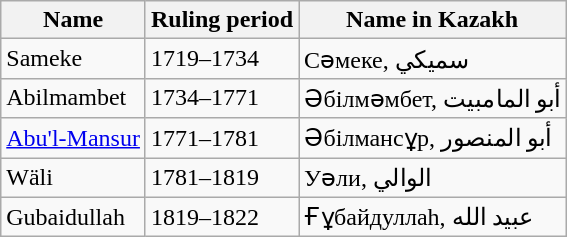<table class="wikitable" border="1">
<tr>
<th>Name</th>
<th>Ruling period</th>
<th>Name in Kazakh</th>
</tr>
<tr>
<td>Sameke</td>
<td>1719–1734</td>
<td>Сәмеке, سميكي</td>
</tr>
<tr>
<td>Abilmambet</td>
<td>1734–1771</td>
<td>Әбілмәмбет, أبو المامبيت</td>
</tr>
<tr>
<td><a href='#'>Abu'l-Mansur</a></td>
<td>1771–1781</td>
<td>Әбілмансұр, أبو المنصور</td>
</tr>
<tr>
<td>Wäli</td>
<td>1781–1819</td>
<td>Уәли, الوالي</td>
</tr>
<tr>
<td>Gubaidullah</td>
<td>1819–1822</td>
<td>Ғұбайдуллаh, عبيد الله</td>
</tr>
</table>
